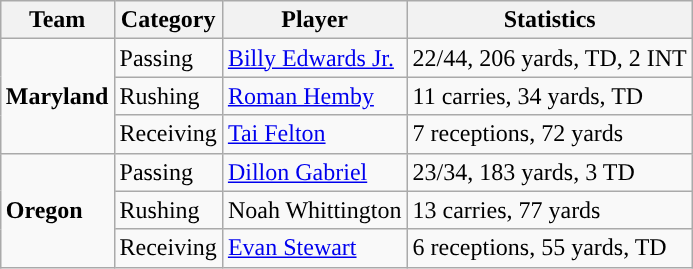<table class="wikitable" style="float: right;">
<tr>
<th>Team</th>
<th>Category</th>
<th>Player</th>
<th>Statistics</th>
</tr>
<tr>
<td rowspan=3><strong>Maryland</strong></td>
<td>Passing</td>
<td><a href='#'>Billy Edwards Jr.</a></td>
<td>22/44, 206 yards, TD, 2 INT</td>
</tr>
<tr>
<td>Rushing</td>
<td><a href='#'>Roman Hemby</a></td>
<td>11 carries, 34 yards, TD</td>
</tr>
<tr>
<td>Receiving</td>
<td><a href='#'>Tai Felton</a></td>
<td>7 receptions, 72 yards</td>
</tr>
<tr>
<td rowspan=3><strong>Oregon</strong></td>
<td>Passing</td>
<td><a href='#'>Dillon Gabriel</a></td>
<td>23/34, 183 yards, 3 TD</td>
</tr>
<tr>
<td>Rushing</td>
<td>Noah Whittington</td>
<td>13 carries, 77 yards</td>
</tr>
<tr>
<td>Receiving</td>
<td><a href='#'>Evan Stewart</a></td>
<td>6 receptions, 55 yards, TD</td>
</tr>
</table>
